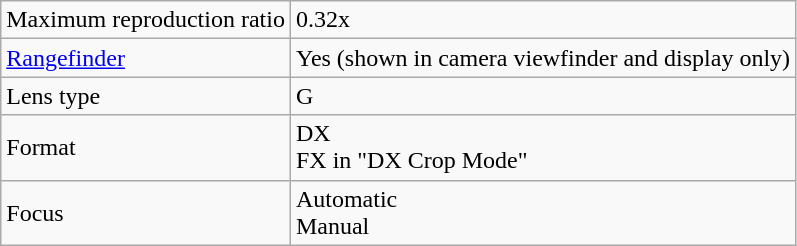<table class="wikitable">
<tr>
<td>Maximum reproduction ratio</td>
<td>0.32x</td>
</tr>
<tr>
<td><a href='#'>Rangefinder</a></td>
<td>Yes (shown in camera viewfinder and display only)</td>
</tr>
<tr>
<td>Lens type</td>
<td>G</td>
</tr>
<tr>
<td>Format</td>
<td>DX<br>FX in "DX Crop Mode"</td>
</tr>
<tr>
<td>Focus</td>
<td>Automatic<br>Manual</td>
</tr>
</table>
